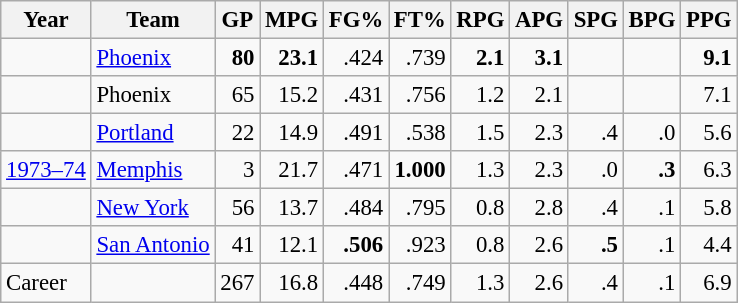<table class="wikitable sortable" style="font-size:95%; text-align:right;">
<tr>
<th>Year</th>
<th>Team</th>
<th>GP</th>
<th>MPG</th>
<th>FG%</th>
<th>FT%</th>
<th>RPG</th>
<th>APG</th>
<th>SPG</th>
<th>BPG</th>
<th>PPG</th>
</tr>
<tr>
<td align="left"></td>
<td align="left"><a href='#'>Phoenix</a></td>
<td><strong>80</strong></td>
<td><strong>23.1</strong></td>
<td>.424</td>
<td>.739</td>
<td><strong>2.1</strong></td>
<td><strong>3.1</strong></td>
<td></td>
<td></td>
<td><strong>9.1</strong></td>
</tr>
<tr>
<td align="left"></td>
<td align="left">Phoenix</td>
<td>65</td>
<td>15.2</td>
<td>.431</td>
<td>.756</td>
<td>1.2</td>
<td>2.1</td>
<td></td>
<td></td>
<td>7.1</td>
</tr>
<tr>
<td align="left"></td>
<td align="left"><a href='#'>Portland</a></td>
<td>22</td>
<td>14.9</td>
<td>.491</td>
<td>.538</td>
<td>1.5</td>
<td>2.3</td>
<td>.4</td>
<td>.0</td>
<td>5.6</td>
</tr>
<tr>
<td align="left"><a href='#'>1973–74</a></td>
<td align="left"><a href='#'>Memphis</a></td>
<td>3</td>
<td>21.7</td>
<td>.471</td>
<td><strong>1.000</strong></td>
<td>1.3</td>
<td>2.3</td>
<td>.0</td>
<td><strong>.3</strong></td>
<td>6.3</td>
</tr>
<tr>
<td align="left"></td>
<td align="left"><a href='#'>New York</a></td>
<td>56</td>
<td>13.7</td>
<td>.484</td>
<td>.795</td>
<td>0.8</td>
<td>2.8</td>
<td>.4</td>
<td>.1</td>
<td>5.8</td>
</tr>
<tr>
<td align="left"></td>
<td align="left"><a href='#'>San Antonio</a></td>
<td>41</td>
<td>12.1</td>
<td><strong>.506</strong></td>
<td>.923</td>
<td>0.8</td>
<td>2.6</td>
<td><strong>.5</strong></td>
<td>.1</td>
<td>4.4</td>
</tr>
<tr>
<td align="left">Career</td>
<td align="left"></td>
<td>267</td>
<td>16.8</td>
<td>.448</td>
<td>.749</td>
<td>1.3</td>
<td>2.6</td>
<td>.4</td>
<td>.1</td>
<td>6.9</td>
</tr>
</table>
